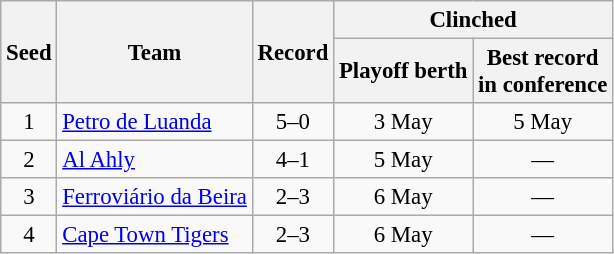<table class="wikitable" style="font-size:95%; text-align:center">
<tr>
<th rowspan="2">Seed</th>
<th rowspan="2">Team</th>
<th rowspan="2">Record</th>
<th colspan="2">Clinched</th>
</tr>
<tr>
<th>Playoff berth</th>
<th>Best record<br>in conference</th>
</tr>
<tr>
<td>1</td>
<td align="left"> <a href='#'>Petro de Luanda</a></td>
<td>5–0</td>
<td>3 May</td>
<td>5 May</td>
</tr>
<tr>
<td>2</td>
<td align="left"> <a href='#'>Al Ahly</a></td>
<td>4–1</td>
<td>5 May</td>
<td>—</td>
</tr>
<tr>
<td>3</td>
<td align="left"> <a href='#'>Ferroviário da Beira</a></td>
<td>2–3</td>
<td>6 May</td>
<td>—</td>
</tr>
<tr>
<td>4</td>
<td align="left"> <a href='#'>Cape Town Tigers</a></td>
<td>2–3</td>
<td>6 May</td>
<td>—</td>
</tr>
</table>
